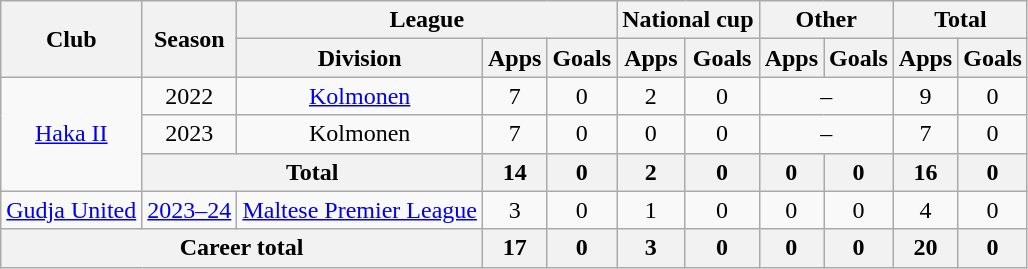<table class="wikitable" style="text-align:center">
<tr>
<th rowspan="2">Club</th>
<th rowspan="2">Season</th>
<th colspan="3">League</th>
<th colspan="2">National cup</th>
<th colspan="2">Other</th>
<th colspan="2">Total</th>
</tr>
<tr>
<th>Division</th>
<th>Apps</th>
<th>Goals</th>
<th>Apps</th>
<th>Goals</th>
<th>Apps</th>
<th>Goals</th>
<th>Apps</th>
<th>Goals</th>
</tr>
<tr>
<td rowspan="3"><a href='#'>Haka II</a></td>
<td>2022</td>
<td><a href='#'>Kolmonen</a></td>
<td>7</td>
<td>0</td>
<td>2</td>
<td>0</td>
<td colspan="2">–</td>
<td>9</td>
<td>0</td>
</tr>
<tr>
<td>2023</td>
<td>Kolmonen</td>
<td>7</td>
<td>0</td>
<td>0</td>
<td>0</td>
<td colspan="2">–</td>
<td>7</td>
<td>0</td>
</tr>
<tr>
<th colspan="2">Total</th>
<th>14</th>
<th>0</th>
<th>2</th>
<th>0</th>
<th>0</th>
<th>0</th>
<th>16</th>
<th>0</th>
</tr>
<tr>
<td><a href='#'>Gudja United</a></td>
<td><a href='#'>2023–24</a></td>
<td><a href='#'>Maltese Premier League</a></td>
<td>3</td>
<td>0</td>
<td>1</td>
<td>0</td>
<td>0</td>
<td>0</td>
<td>4</td>
<td>0</td>
</tr>
<tr>
<th colspan="3">Career total</th>
<th>17</th>
<th>0</th>
<th>3</th>
<th>0</th>
<th>0</th>
<th>0</th>
<th>20</th>
<th>0</th>
</tr>
</table>
